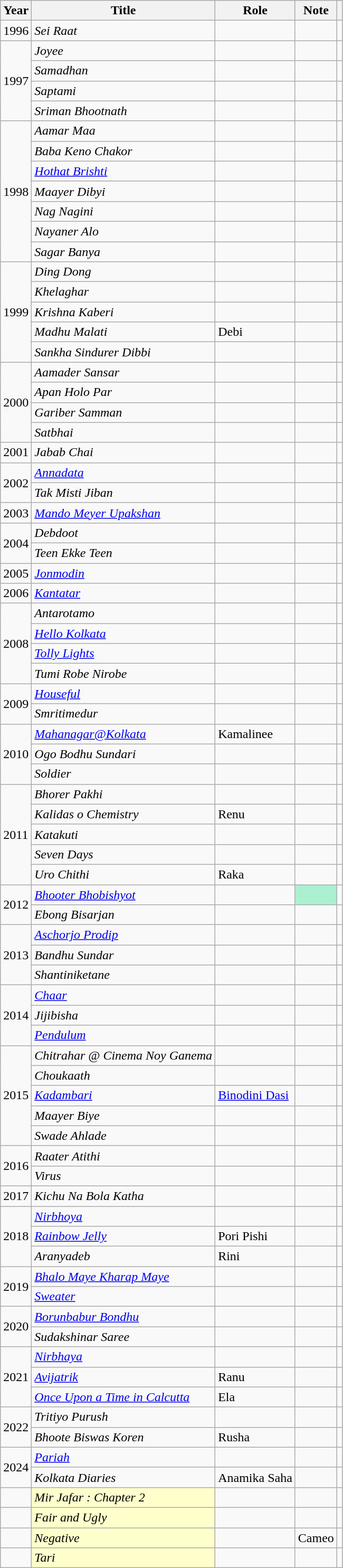<table class="wikitable">
<tr>
<th>Year</th>
<th>Title</th>
<th>Role</th>
<th>Note</th>
<th></th>
</tr>
<tr>
<td>1996</td>
<td><em>Sei Raat</em></td>
<td></td>
<td></td>
<td></td>
</tr>
<tr>
<td rowspan="4">1997</td>
<td><em>Joyee</em></td>
<td></td>
<td></td>
<td></td>
</tr>
<tr>
<td><em>Samadhan</em></td>
<td></td>
<td></td>
<td></td>
</tr>
<tr>
<td><em>Saptami</em></td>
<td></td>
<td></td>
<td></td>
</tr>
<tr>
<td><em>Sriman Bhootnath</em></td>
<td></td>
<td></td>
<td></td>
</tr>
<tr>
<td rowspan="7">1998</td>
<td><em>Aamar Maa</em></td>
<td></td>
<td></td>
<td></td>
</tr>
<tr>
<td><em>Baba Keno Chakor</em></td>
<td></td>
<td></td>
<td></td>
</tr>
<tr>
<td><em><a href='#'>Hothat Brishti</a></em></td>
<td></td>
<td></td>
<td></td>
</tr>
<tr>
<td><em>Maayer Dibyi</em></td>
<td></td>
<td></td>
<td></td>
</tr>
<tr>
<td><em>Nag Nagini</em></td>
<td></td>
<td></td>
<td></td>
</tr>
<tr>
<td><em>Nayaner Alo</em></td>
<td></td>
<td></td>
<td></td>
</tr>
<tr>
<td><em>Sagar Banya</em></td>
<td></td>
<td></td>
<td></td>
</tr>
<tr>
<td rowspan="5">1999</td>
<td><em>Ding Dong</em></td>
<td></td>
<td></td>
<td></td>
</tr>
<tr>
<td><em>Khelaghar</em></td>
<td></td>
<td></td>
<td></td>
</tr>
<tr>
<td><em>Krishna Kaberi</em></td>
<td></td>
<td></td>
<td></td>
</tr>
<tr>
<td><em>Madhu Malati</em></td>
<td>Debi</td>
<td></td>
<td></td>
</tr>
<tr>
<td><em>Sankha Sindurer Dibbi</em></td>
<td></td>
<td></td>
<td></td>
</tr>
<tr>
<td rowspan="4">2000</td>
<td><em>Aamader Sansar</em></td>
<td></td>
<td></td>
<td></td>
</tr>
<tr>
<td><em>Apan Holo Par</em></td>
<td></td>
<td></td>
<td></td>
</tr>
<tr>
<td><em>Gariber Samman</em></td>
<td></td>
<td></td>
<td></td>
</tr>
<tr>
<td><em>Satbhai</em></td>
<td></td>
<td></td>
<td></td>
</tr>
<tr>
<td>2001</td>
<td><em>Jabab Chai</em></td>
<td></td>
<td></td>
<td></td>
</tr>
<tr>
<td rowspan="2">2002</td>
<td><em><a href='#'>Annadata</a></em></td>
<td></td>
<td></td>
<td></td>
</tr>
<tr>
<td><em>Tak Misti Jiban</em></td>
<td></td>
<td></td>
<td></td>
</tr>
<tr>
<td>2003</td>
<td><em><a href='#'>Mando Meyer Upakshan</a></em></td>
<td></td>
<td></td>
<td></td>
</tr>
<tr>
<td rowspan="2">2004</td>
<td><em>Debdoot</em></td>
<td></td>
<td></td>
<td></td>
</tr>
<tr>
<td><em>Teen Ekke Teen</em></td>
<td></td>
<td></td>
<td></td>
</tr>
<tr>
<td>2005</td>
<td><em><a href='#'>Jonmodin</a></em></td>
<td></td>
<td></td>
<td></td>
</tr>
<tr>
<td>2006</td>
<td><em><a href='#'>Kantatar</a></em></td>
<td></td>
<td></td>
<td></td>
</tr>
<tr>
<td rowspan="4">2008</td>
<td><em>Antarotamo</em></td>
<td></td>
<td></td>
<td></td>
</tr>
<tr>
<td><em><a href='#'>Hello Kolkata</a></em></td>
<td></td>
<td></td>
<td></td>
</tr>
<tr>
<td><em><a href='#'>Tolly Lights</a></em></td>
<td></td>
<td></td>
<td></td>
</tr>
<tr>
<td><em>Tumi Robe Nirobe</em></td>
<td></td>
<td></td>
<td></td>
</tr>
<tr>
<td rowspan="2">2009</td>
<td><em><a href='#'>Houseful</a></em></td>
<td></td>
<td></td>
<td></td>
</tr>
<tr>
<td><em>Smritimedur</em></td>
<td></td>
<td></td>
<td></td>
</tr>
<tr>
<td rowspan="3">2010</td>
<td><em><a href='#'>Mahanagar@Kolkata</a></em></td>
<td>Kamalinee</td>
<td></td>
<td></td>
</tr>
<tr>
<td><em>Ogo Bodhu Sundari</em></td>
<td></td>
<td></td>
<td></td>
</tr>
<tr>
<td><em>Soldier</em></td>
<td></td>
<td></td>
<td></td>
</tr>
<tr>
<td rowspan="5">2011</td>
<td><em>Bhorer Pakhi</em></td>
<td></td>
<td></td>
<td></td>
</tr>
<tr>
<td><em>Kalidas o Chemistry</em></td>
<td>Renu</td>
<td></td>
<td></td>
</tr>
<tr>
<td><em>Katakuti</em></td>
<td></td>
<td></td>
<td></td>
</tr>
<tr>
<td><em>Seven Days</em></td>
<td></td>
<td></td>
<td></td>
</tr>
<tr>
<td><em>Uro Chithi</em></td>
<td>Raka</td>
<td></td>
<td></td>
</tr>
<tr>
<td rowspan="2">2012</td>
<td><em><a href='#'>Bhooter Bhobishyot</a></em></td>
<td></td>
<td bgcolor=#AAF0D1></td>
<td></td>
</tr>
<tr>
<td><em>Ebong Bisarjan</em></td>
<td></td>
<td></td>
<td></td>
</tr>
<tr>
<td rowspan="3">2013</td>
<td><em><a href='#'>Aschorjo Prodip</a></em></td>
<td></td>
<td></td>
<td></td>
</tr>
<tr>
<td><em>Bandhu Sundar</em></td>
<td></td>
<td></td>
<td></td>
</tr>
<tr>
<td><em>Shantiniketane</em></td>
<td></td>
<td></td>
<td></td>
</tr>
<tr>
<td rowspan="3">2014</td>
<td><em><a href='#'>Chaar</a></em></td>
<td></td>
<td></td>
<td></td>
</tr>
<tr>
<td><em>Jijibisha</em></td>
<td></td>
<td></td>
<td></td>
</tr>
<tr>
<td><em><a href='#'>Pendulum</a></em></td>
<td></td>
<td></td>
<td></td>
</tr>
<tr>
<td rowspan="5">2015</td>
<td><em>Chitrahar @ Cinema Noy Ganema</em></td>
<td></td>
<td></td>
<td></td>
</tr>
<tr>
<td><em>Choukaath</em></td>
<td></td>
<td></td>
<td></td>
</tr>
<tr>
<td><em><a href='#'>Kadambari</a></em></td>
<td><a href='#'>Binodini Dasi</a></td>
<td></td>
<td></td>
</tr>
<tr>
<td><em>Maayer Biye</em></td>
<td></td>
<td></td>
<td></td>
</tr>
<tr>
<td><em>Swade Ahlade</em></td>
<td></td>
<td></td>
<td></td>
</tr>
<tr>
<td rowspan="2">2016</td>
<td><em>Raater Atithi</em></td>
<td></td>
<td></td>
<td></td>
</tr>
<tr>
<td><em>Virus</em></td>
<td></td>
<td></td>
<td></td>
</tr>
<tr>
<td>2017</td>
<td><em>Kichu Na Bola Katha</em></td>
<td></td>
<td></td>
<td></td>
</tr>
<tr>
<td rowspan="3">2018</td>
<td><em><a href='#'>Nirbhoya</a></em></td>
<td></td>
<td></td>
<td></td>
</tr>
<tr>
<td><em><a href='#'>Rainbow Jelly</a></em></td>
<td>Pori Pishi</td>
<td></td>
<td></td>
</tr>
<tr>
<td><em>Aranyadeb</em></td>
<td>Rini</td>
<td></td>
<td></td>
</tr>
<tr>
<td rowspan="2">2019</td>
<td><em><a href='#'>Bhalo Maye Kharap Maye</a></em></td>
<td></td>
<td></td>
<td></td>
</tr>
<tr>
<td><em><a href='#'>Sweater</a></em></td>
<td></td>
<td></td>
<td></td>
</tr>
<tr>
<td rowspan="2">2020</td>
<td><em><a href='#'>Borunbabur Bondhu</a></em></td>
<td></td>
<td></td>
<td></td>
</tr>
<tr>
<td><em>Sudakshinar Saree</em></td>
<td></td>
<td></td>
<td></td>
</tr>
<tr>
<td rowspan="3">2021</td>
<td><em><a href='#'>Nirbhaya</a></em></td>
<td></td>
<td></td>
<td></td>
</tr>
<tr>
<td><em><a href='#'>Avijatrik</a></em></td>
<td>Ranu</td>
<td></td>
<td></td>
</tr>
<tr>
<td><em><a href='#'>Once Upon a Time in Calcutta</a></em></td>
<td>Ela</td>
<td></td>
<td></td>
</tr>
<tr>
<td rowspan="2">2022</td>
<td><em>Tritiyo Purush</em></td>
<td></td>
<td></td>
<td></td>
</tr>
<tr>
<td><em>Bhoote Biswas Koren</em></td>
<td>Rusha</td>
<td></td>
<td></td>
</tr>
<tr>
<td rowspan="2">2024</td>
<td><em><a href='#'>Pariah</a></em></td>
<td></td>
<td></td>
<td></td>
</tr>
<tr>
<td><em>Kolkata Diaries</em></td>
<td>Anamika Saha</td>
<td></td>
<td></td>
</tr>
<tr>
<td></td>
<td style="background:#ffc;"><em>Mir Jafar : Chapter 2</em> </td>
<td></td>
<td></td>
<td></td>
</tr>
<tr>
<td></td>
<td style="background:#ffc;"><em>Fair and Ugly</em> </td>
<td></td>
<td></td>
<td></td>
</tr>
<tr>
<td></td>
<td style="background:#ffc;"><em>Negative</em> </td>
<td></td>
<td>Cameo</td>
<td></td>
</tr>
<tr>
<td></td>
<td style="background:#ffc;"><em>Tari</em> </td>
<td></td>
<td></td>
<td></td>
</tr>
</table>
